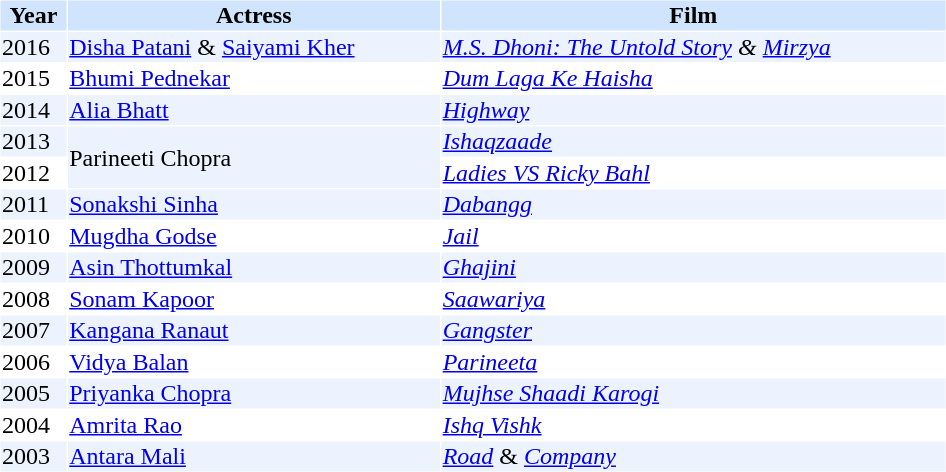<table cellspacing="1" cellpadding="1" border="0" width="50%">
<tr bgcolor="#d1e4fd">
<th>Year</th>
<th>Actress</th>
<th>Film</th>
</tr>
<tr bgcolor=#edf3fe>
<td>2016</td>
<td><a href='#'>Disha Patani</a> & <a href='#'>Saiyami Kher</a></td>
<td><em><a href='#'>M.S. Dhoni: The Untold Story</a> & <a href='#'>Mirzya</a></em></td>
</tr>
<tr>
<td>2015</td>
<td><a href='#'>Bhumi Pednekar</a></td>
<td><em><a href='#'>Dum Laga Ke Haisha</a></em></td>
</tr>
<tr bgcolor=#edf3fe>
<td>2014</td>
<td><a href='#'>Alia Bhatt</a></td>
<td><em><a href='#'>Highway</a></em></td>
</tr>
<tr bgcolor=#edf3fe>
<td>2013</td>
<td rowspan="2">Parineeti Chopra</td>
<td><em><a href='#'>Ishaqzaade</a></em></td>
</tr>
<tr>
<td>2012</td>
<td><em><a href='#'>Ladies VS Ricky Bahl</a></em></td>
</tr>
<tr bgcolor=#edf3fe>
<td>2011</td>
<td><a href='#'>Sonakshi Sinha</a></td>
<td><em><a href='#'>Dabangg</a></em></td>
</tr>
<tr>
<td>2010</td>
<td><a href='#'>Mugdha Godse</a></td>
<td><em><a href='#'>Jail</a></em></td>
</tr>
<tr bgcolor=#edf3fe>
<td>2009</td>
<td><a href='#'>Asin Thottumkal</a></td>
<td><em><a href='#'>Ghajini</a></em></td>
</tr>
<tr>
<td>2008</td>
<td><a href='#'>Sonam Kapoor</a></td>
<td><em><a href='#'>Saawariya</a></em></td>
</tr>
<tr bgcolor=#edf3fe>
<td>2007</td>
<td><a href='#'>Kangana Ranaut</a></td>
<td><em><a href='#'>Gangster</a></em></td>
</tr>
<tr>
<td>2006</td>
<td><a href='#'>Vidya Balan</a></td>
<td><em><a href='#'>Parineeta</a></em></td>
</tr>
<tr bgcolor=#edf3fe>
<td>2005</td>
<td><a href='#'>Priyanka Chopra</a></td>
<td><em><a href='#'>Mujhse Shaadi Karogi</a></em></td>
</tr>
<tr>
<td>2004</td>
<td><a href='#'>Amrita Rao</a></td>
<td><em><a href='#'>Ishq Vishk</a></em></td>
</tr>
<tr bgcolor=#edf3fe>
<td>2003</td>
<td><a href='#'>Antara Mali</a></td>
<td><em><a href='#'>Road</a></em> & <em><a href='#'>Company</a></em></td>
</tr>
</table>
